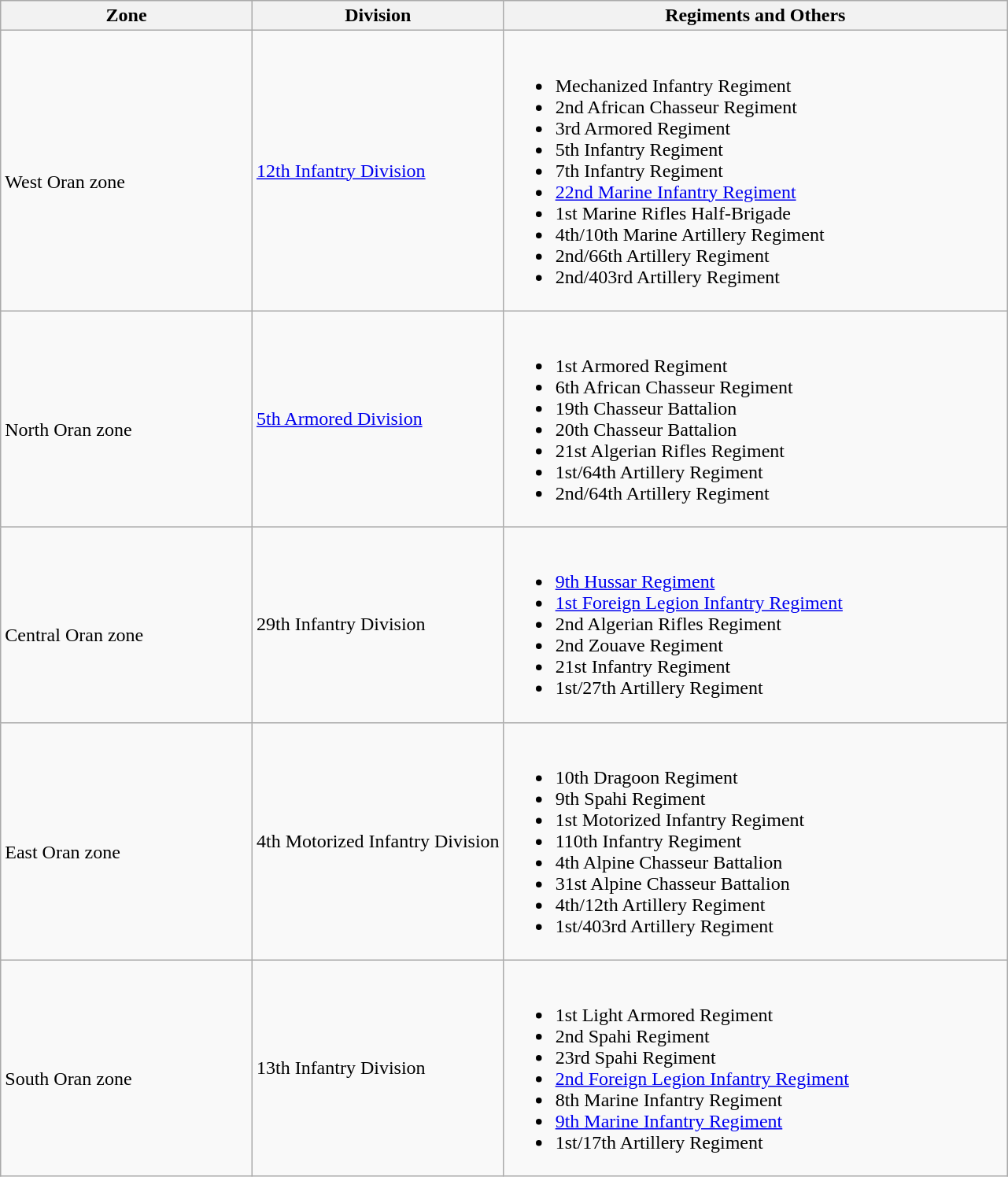<table class="wikitable">
<tr>
<th width=25%>Zone</th>
<th width=25%>Division</th>
<th>Regiments and Others</th>
</tr>
<tr>
<td rowspan=1><br>West Oran zone</td>
<td><a href='#'>12th Infantry Division</a></td>
<td><br><ul><li>Mechanized Infantry Regiment</li><li>2nd African Chasseur Regiment</li><li>3rd Armored Regiment</li><li>5th Infantry Regiment</li><li>7th Infantry Regiment</li><li><a href='#'>22nd Marine Infantry Regiment</a></li><li>1st Marine Rifles Half-Brigade</li><li>4th/10th Marine Artillery Regiment</li><li>2nd/66th Artillery Regiment</li><li>2nd/403rd Artillery Regiment</li></ul></td>
</tr>
<tr>
<td rowspan=1><br>North Oran zone</td>
<td><a href='#'>5th Armored Division</a></td>
<td><br><ul><li>1st Armored Regiment</li><li>6th African Chasseur Regiment</li><li>19th Chasseur Battalion</li><li>20th Chasseur Battalion</li><li>21st Algerian Rifles Regiment</li><li>1st/64th Artillery Regiment</li><li>2nd/64th Artillery Regiment</li></ul></td>
</tr>
<tr>
<td rowspan=1><br>Central Oran zone</td>
<td>29th Infantry Division</td>
<td><br><ul><li><a href='#'>9th Hussar Regiment</a></li><li><a href='#'>1st Foreign Legion Infantry Regiment</a></li><li>2nd Algerian Rifles Regiment</li><li>2nd Zouave Regiment</li><li>21st Infantry Regiment</li><li>1st/27th Artillery Regiment</li></ul></td>
</tr>
<tr>
<td rowspan=1><br>East Oran zone</td>
<td>4th Motorized Infantry Division</td>
<td><br><ul><li>10th Dragoon Regiment</li><li>9th Spahi Regiment</li><li>1st Motorized Infantry Regiment</li><li>110th Infantry Regiment</li><li>4th Alpine Chasseur Battalion</li><li>31st Alpine Chasseur Battalion</li><li>4th/12th Artillery Regiment</li><li>1st/403rd Artillery Regiment</li></ul></td>
</tr>
<tr>
<td rowspan=1><br>South Oran zone</td>
<td>13th Infantry Division</td>
<td><br><ul><li>1st Light Armored Regiment</li><li>2nd Spahi Regiment</li><li>23rd Spahi Regiment</li><li><a href='#'>2nd Foreign Legion Infantry Regiment</a></li><li>8th Marine Infantry Regiment</li><li><a href='#'>9th Marine Infantry Regiment</a></li><li>1st/17th Artillery Regiment</li></ul></td>
</tr>
</table>
